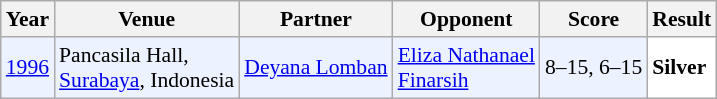<table class="sortable wikitable" style="font-size: 90%;">
<tr>
<th>Year</th>
<th>Venue</th>
<th>Partner</th>
<th>Opponent</th>
<th>Score</th>
<th>Result</th>
</tr>
<tr style="background:#ECF2FF">
<td align="center"><a href='#'>1996</a></td>
<td align="left">Pancasila Hall,<br><a href='#'>Surabaya</a>, Indonesia</td>
<td align="left"> <a href='#'>Deyana Lomban</a></td>
<td align="left"> <a href='#'>Eliza Nathanael</a> <br>  <a href='#'>Finarsih</a></td>
<td align="left">8–15, 6–15</td>
<td style="text-align:left; background:white"> <strong>Silver</strong></td>
</tr>
</table>
